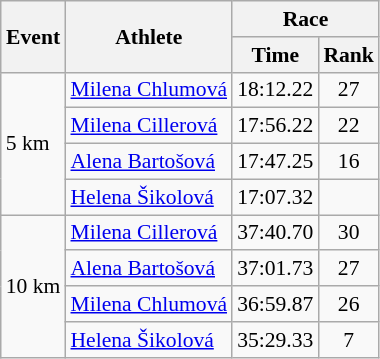<table class="wikitable" border="1" style="font-size:90%">
<tr>
<th rowspan=2>Event</th>
<th rowspan=2>Athlete</th>
<th colspan=2>Race</th>
</tr>
<tr>
<th>Time</th>
<th>Rank</th>
</tr>
<tr>
<td rowspan=4>5 km</td>
<td><a href='#'>Milena Chlumová</a></td>
<td align=center>18:12.22</td>
<td align=center>27</td>
</tr>
<tr>
<td><a href='#'>Milena Cillerová</a></td>
<td align=center>17:56.22</td>
<td align=center>22</td>
</tr>
<tr>
<td><a href='#'>Alena Bartošová</a></td>
<td align=center>17:47.25</td>
<td align=center>16</td>
</tr>
<tr>
<td><a href='#'>Helena Šikolová</a></td>
<td align=center>17:07.32</td>
<td align=center></td>
</tr>
<tr>
<td rowspan=4>10 km</td>
<td><a href='#'>Milena Cillerová</a></td>
<td align=center>37:40.70</td>
<td align=center>30</td>
</tr>
<tr>
<td><a href='#'>Alena Bartošová</a></td>
<td align=center>37:01.73</td>
<td align=center>27</td>
</tr>
<tr>
<td><a href='#'>Milena Chlumová</a></td>
<td align=center>36:59.87</td>
<td align=center>26</td>
</tr>
<tr>
<td><a href='#'>Helena Šikolová</a></td>
<td align=center>35:29.33</td>
<td align=center>7</td>
</tr>
</table>
